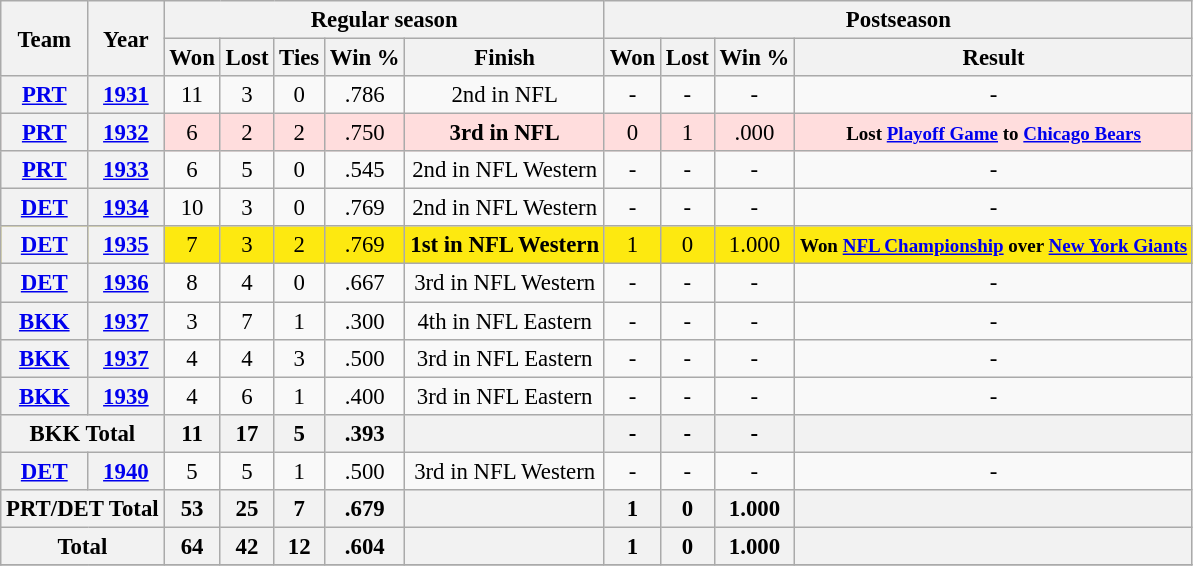<table class="wikitable" style="font-size: 95%; text-align:center;">
<tr>
<th rowspan="2">Team</th>
<th rowspan="2">Year</th>
<th colspan="5">Regular season</th>
<th colspan="4">Postseason</th>
</tr>
<tr>
<th>Won</th>
<th>Lost</th>
<th>Ties</th>
<th>Win %</th>
<th>Finish</th>
<th>Won</th>
<th>Lost</th>
<th>Win %</th>
<th>Result</th>
</tr>
<tr>
<th><a href='#'>PRT</a></th>
<th><a href='#'>1931</a></th>
<td>11</td>
<td>3</td>
<td>0</td>
<td>.786</td>
<td>2nd in NFL</td>
<td>-</td>
<td>-</td>
<td>-</td>
<td>-</td>
</tr>
<tr style="background:#fdd;">
<th><a href='#'>PRT</a></th>
<th><a href='#'>1932</a></th>
<td>6</td>
<td>2</td>
<td>2</td>
<td>.750</td>
<td><strong>3rd in NFL</strong></td>
<td>0</td>
<td>1</td>
<td>.000</td>
<td><small><strong>Lost <a href='#'>Playoff Game</a> to <a href='#'>Chicago Bears</a></strong></small></td>
</tr>
<tr>
<th><a href='#'>PRT</a></th>
<th><a href='#'>1933</a></th>
<td>6</td>
<td>5</td>
<td>0</td>
<td>.545</td>
<td>2nd in NFL Western</td>
<td>-</td>
<td>-</td>
<td>-</td>
<td>-</td>
</tr>
<tr>
<th><a href='#'>DET</a></th>
<th><a href='#'>1934</a></th>
<td>10</td>
<td>3</td>
<td>0</td>
<td>.769</td>
<td>2nd in NFL Western</td>
<td>-</td>
<td>-</td>
<td>-</td>
<td>-</td>
</tr>
<tr ! style="background:#FDE910;">
<th><a href='#'>DET</a></th>
<th><a href='#'>1935</a></th>
<td>7</td>
<td>3</td>
<td>2</td>
<td>.769</td>
<td><strong>1st in NFL Western</strong></td>
<td>1</td>
<td>0</td>
<td>1.000</td>
<td><small><strong>Won <a href='#'>NFL Championship</a> over <a href='#'>New York Giants</a></strong></small></td>
</tr>
<tr>
<th><a href='#'>DET</a></th>
<th><a href='#'>1936</a></th>
<td>8</td>
<td>4</td>
<td>0</td>
<td>.667</td>
<td>3rd in NFL Western</td>
<td>-</td>
<td>-</td>
<td>-</td>
<td>-</td>
</tr>
<tr>
<th><a href='#'>BKK</a></th>
<th><a href='#'>1937</a></th>
<td>3</td>
<td>7</td>
<td>1</td>
<td>.300</td>
<td>4th in NFL Eastern</td>
<td>-</td>
<td>-</td>
<td>-</td>
<td>-</td>
</tr>
<tr>
<th><a href='#'>BKK</a></th>
<th><a href='#'>1937</a></th>
<td>4</td>
<td>4</td>
<td>3</td>
<td>.500</td>
<td>3rd in NFL Eastern</td>
<td>-</td>
<td>-</td>
<td>-</td>
<td>-</td>
</tr>
<tr>
<th><a href='#'>BKK</a></th>
<th><a href='#'>1939</a></th>
<td>4</td>
<td>6</td>
<td>1</td>
<td>.400</td>
<td>3rd in NFL Eastern</td>
<td>-</td>
<td>-</td>
<td>-</td>
<td>-</td>
</tr>
<tr>
<th colspan="2">BKK Total</th>
<th>11</th>
<th>17</th>
<th>5</th>
<th>.393</th>
<th></th>
<th>-</th>
<th>-</th>
<th>-</th>
<th></th>
</tr>
<tr>
<th><a href='#'>DET</a></th>
<th><a href='#'>1940</a></th>
<td>5</td>
<td>5</td>
<td>1</td>
<td>.500</td>
<td>3rd in NFL Western</td>
<td>-</td>
<td>-</td>
<td>-</td>
<td>-</td>
</tr>
<tr>
<th colspan="2">PRT/DET Total</th>
<th>53</th>
<th>25</th>
<th>7</th>
<th>.679</th>
<th></th>
<th>1</th>
<th>0</th>
<th>1.000</th>
<th></th>
</tr>
<tr>
<th colspan="2">Total</th>
<th>64</th>
<th>42</th>
<th>12</th>
<th>.604</th>
<th></th>
<th>1</th>
<th>0</th>
<th>1.000</th>
<th></th>
</tr>
<tr>
</tr>
</table>
